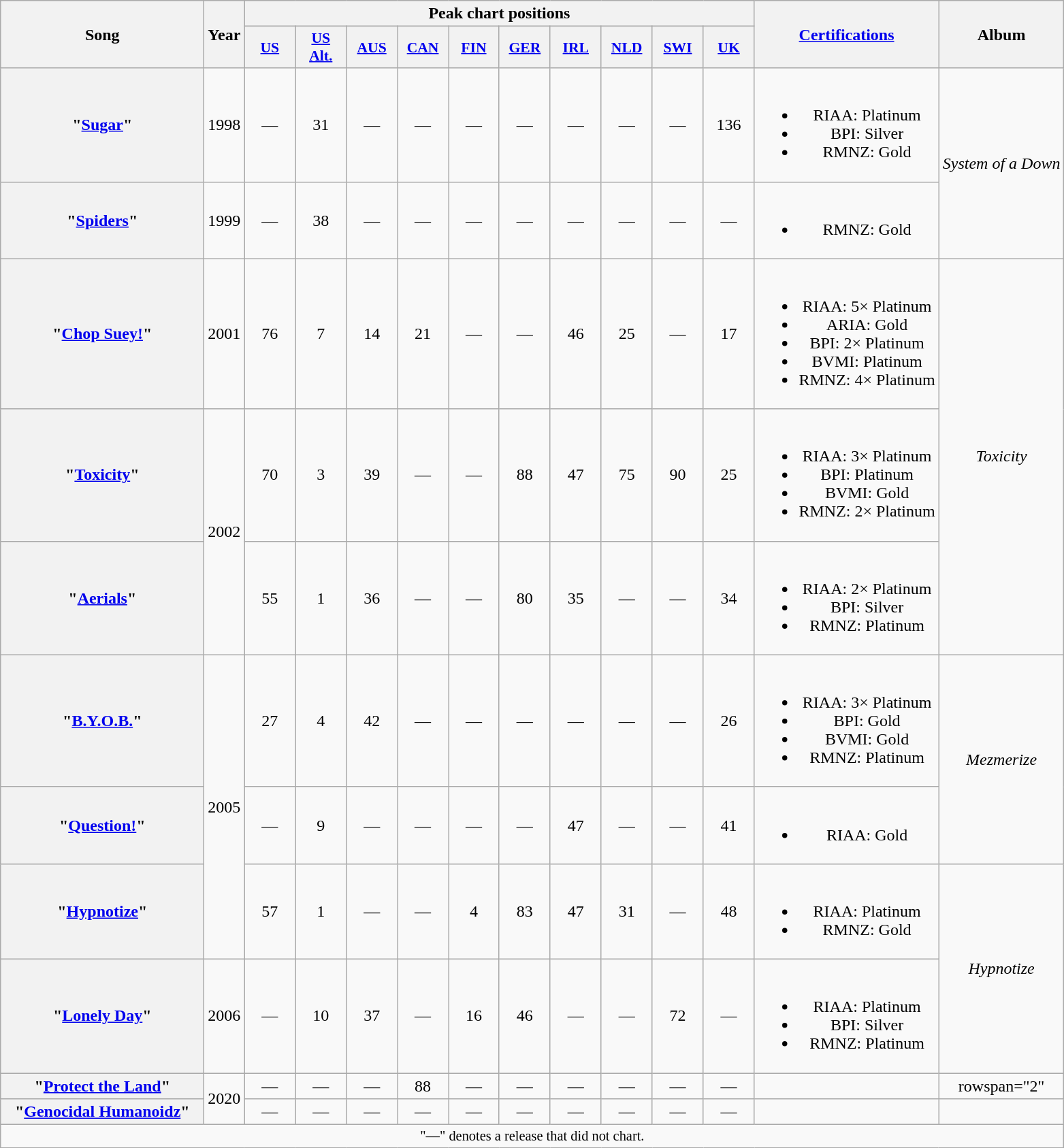<table class="wikitable plainrowheaders" style="text-align: center;" border="1">
<tr>
<th rowspan="2" style="width:12em;">Song</th>
<th rowspan="2">Year</th>
<th colspan="10">Peak chart positions</th>
<th rowspan="2"><a href='#'>Certifications</a></th>
<th rowspan="2">Album</th>
</tr>
<tr>
<th style="width:3em;font-size:90%;"><a href='#'>US</a><br></th>
<th style="width:3em;font-size:90%;"><a href='#'>US<br>Alt.</a><br></th>
<th style="width:3em;font-size:90%;"><a href='#'>AUS</a><br></th>
<th style="width:3em;font-size:90%;"><a href='#'>CAN</a><br></th>
<th style="width:3em;font-size:90%;"><a href='#'>FIN</a><br></th>
<th style="width:3em;font-size:90%;"><a href='#'>GER</a><br></th>
<th style="width:3em;font-size:90%;"><a href='#'>IRL</a><br></th>
<th style="width:3em;font-size:90%;"><a href='#'>NLD</a><br></th>
<th style="width:3em;font-size:90%;"><a href='#'>SWI</a><br></th>
<th style="width:3em;font-size:90%;"><a href='#'>UK</a><br></th>
</tr>
<tr>
<th scope="row">"<a href='#'>Sugar</a>"</th>
<td>1998</td>
<td>—</td>
<td>31</td>
<td>—</td>
<td>—</td>
<td>—</td>
<td>—</td>
<td>—</td>
<td>—</td>
<td>—</td>
<td>136</td>
<td><br><ul><li>RIAA: Platinum</li><li>BPI: Silver</li><li>RMNZ: Gold</li></ul></td>
<td rowspan="2"><em>System of a Down</em></td>
</tr>
<tr>
<th scope="row">"<a href='#'>Spiders</a>"</th>
<td>1999</td>
<td>—</td>
<td>38</td>
<td>—</td>
<td>—</td>
<td>—</td>
<td>—</td>
<td>—</td>
<td>—</td>
<td>—</td>
<td>—</td>
<td><br><ul><li>RMNZ: Gold</li></ul></td>
</tr>
<tr>
<th scope="row">"<a href='#'>Chop Suey!</a>"</th>
<td>2001</td>
<td>76</td>
<td>7</td>
<td>14</td>
<td>21</td>
<td>—</td>
<td>—</td>
<td>46</td>
<td>25</td>
<td>—</td>
<td>17</td>
<td><br><ul><li>RIAA: 5× Platinum</li><li>ARIA: Gold</li><li>BPI: 2× Platinum</li><li>BVMI: Platinum</li><li>RMNZ: 4× Platinum</li></ul></td>
<td rowspan="3"><em>Toxicity</em></td>
</tr>
<tr>
<th scope="row">"<a href='#'>Toxicity</a>"</th>
<td rowspan="2">2002</td>
<td>70</td>
<td>3</td>
<td>39</td>
<td>—</td>
<td>—</td>
<td>88</td>
<td>47</td>
<td>75</td>
<td>90</td>
<td>25</td>
<td><br><ul><li>RIAA: 3× Platinum</li><li>BPI: Platinum</li><li>BVMI: Gold</li><li>RMNZ: 2× Platinum</li></ul></td>
</tr>
<tr>
<th scope="row">"<a href='#'>Aerials</a>"</th>
<td>55</td>
<td>1</td>
<td>36</td>
<td>—</td>
<td>—</td>
<td>80</td>
<td>35</td>
<td>—</td>
<td>—</td>
<td>34</td>
<td><br><ul><li>RIAA: 2× Platinum</li><li>BPI: Silver</li><li>RMNZ: Platinum</li></ul></td>
</tr>
<tr>
<th scope="row">"<a href='#'>B.Y.O.B.</a>"</th>
<td rowspan="3">2005</td>
<td>27</td>
<td>4</td>
<td>42</td>
<td>—</td>
<td>—</td>
<td>—</td>
<td>—</td>
<td>—</td>
<td>—</td>
<td>26</td>
<td><br><ul><li>RIAA: 3× Platinum</li><li>BPI: Gold</li><li>BVMI: Gold</li><li>RMNZ: Platinum</li></ul></td>
<td rowspan="2"><em>Mezmerize</em></td>
</tr>
<tr>
<th scope="row">"<a href='#'>Question!</a>"</th>
<td>—</td>
<td>9</td>
<td>—</td>
<td>—</td>
<td>—</td>
<td>—</td>
<td>47</td>
<td>—</td>
<td>—</td>
<td>41</td>
<td><br><ul><li>RIAA: Gold</li></ul></td>
</tr>
<tr>
<th scope="row">"<a href='#'>Hypnotize</a>"</th>
<td>57</td>
<td>1</td>
<td>—</td>
<td>—</td>
<td>4</td>
<td>83</td>
<td>47</td>
<td>31</td>
<td>—</td>
<td>48</td>
<td><br><ul><li>RIAA: Platinum</li><li>RMNZ: Gold</li></ul></td>
<td rowspan="2"><em>Hypnotize</em></td>
</tr>
<tr>
<th scope="row">"<a href='#'>Lonely Day</a>"</th>
<td>2006</td>
<td>—</td>
<td>10</td>
<td>37</td>
<td>—</td>
<td>16</td>
<td>46</td>
<td>—</td>
<td>—</td>
<td>72</td>
<td>—</td>
<td><br><ul><li>RIAA: Platinum</li><li>BPI: Silver</li><li>RMNZ: Platinum</li></ul></td>
</tr>
<tr>
<th scope="row">"<a href='#'>Protect the Land</a>"</th>
<td rowspan="2">2020</td>
<td>—</td>
<td>—</td>
<td>—</td>
<td>88</td>
<td>—</td>
<td>—</td>
<td>—</td>
<td>—</td>
<td>—</td>
<td>—</td>
<td></td>
<td>rowspan="2" </td>
</tr>
<tr>
<th scope="row">"<a href='#'>Genocidal Humanoidz</a>"</th>
<td>—</td>
<td>—</td>
<td>—</td>
<td>—</td>
<td>—</td>
<td>—</td>
<td>—</td>
<td>—</td>
<td>—</td>
<td>—</td>
<td></td>
</tr>
<tr>
<td colspan="14" style="text-align:center; font-size:85%;">"—" denotes a release that did not chart.</td>
</tr>
</table>
